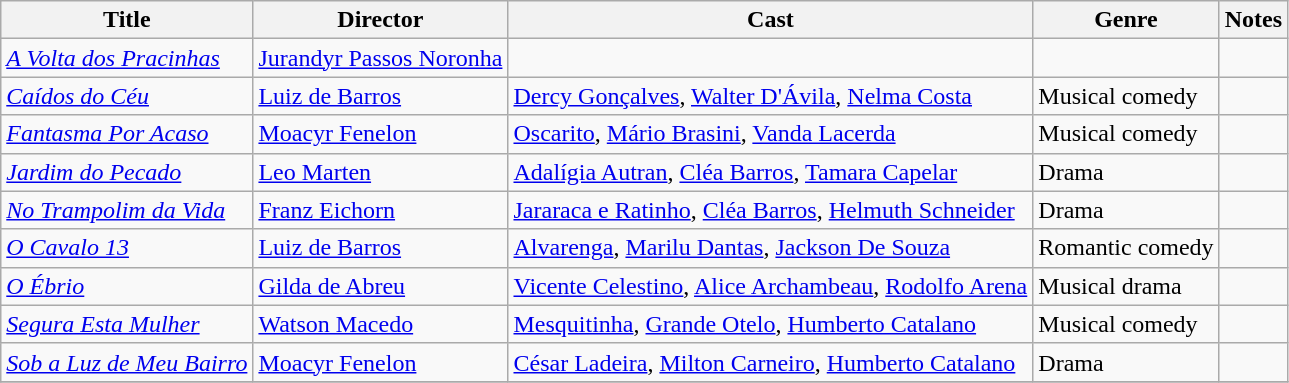<table class="wikitable">
<tr>
<th>Title</th>
<th>Director</th>
<th>Cast</th>
<th>Genre</th>
<th>Notes</th>
</tr>
<tr>
<td><em><a href='#'>A Volta dos Pracinhas</a></em></td>
<td><a href='#'>Jurandyr Passos Noronha </a></td>
<td></td>
<td></td>
<td></td>
</tr>
<tr>
<td><em><a href='#'>Caídos do Céu</a></em></td>
<td><a href='#'>Luiz de Barros</a></td>
<td><a href='#'>Dercy Gonçalves</a>, <a href='#'>Walter D'Ávila</a>, <a href='#'>Nelma Costa</a></td>
<td>Musical comedy</td>
<td></td>
</tr>
<tr>
<td><em><a href='#'>Fantasma Por Acaso </a></em></td>
<td><a href='#'>Moacyr Fenelon</a></td>
<td><a href='#'>Oscarito</a>, <a href='#'>Mário Brasini</a>, <a href='#'>Vanda Lacerda</a></td>
<td>Musical comedy</td>
<td></td>
</tr>
<tr>
<td><em><a href='#'>Jardim do Pecado</a></em></td>
<td><a href='#'>Leo Marten</a></td>
<td><a href='#'>Adalígia Autran</a>, <a href='#'>Cléa Barros</a>, <a href='#'>Tamara Capelar</a></td>
<td>Drama</td>
<td></td>
</tr>
<tr>
<td><em><a href='#'>No Trampolim da Vida</a></em></td>
<td><a href='#'>Franz Eichorn</a></td>
<td><a href='#'>Jararaca e Ratinho</a>, <a href='#'>Cléa Barros</a>, <a href='#'>Helmuth Schneider</a></td>
<td>Drama</td>
<td></td>
</tr>
<tr>
<td><em><a href='#'>O Cavalo 13</a></em></td>
<td><a href='#'>Luiz de Barros</a></td>
<td><a href='#'>Alvarenga</a>, <a href='#'>Marilu Dantas</a>, <a href='#'>Jackson De Souza</a></td>
<td>Romantic comedy</td>
<td></td>
</tr>
<tr>
<td><em><a href='#'>O Ébrio</a></em></td>
<td><a href='#'>Gilda de Abreu</a></td>
<td><a href='#'>Vicente Celestino</a>, <a href='#'>Alice Archambeau</a>, <a href='#'>Rodolfo Arena</a></td>
<td>Musical drama</td>
<td></td>
</tr>
<tr>
<td><em><a href='#'>Segura Esta Mulher</a></em></td>
<td><a href='#'>Watson Macedo</a></td>
<td><a href='#'>Mesquitinha</a>, <a href='#'>Grande Otelo</a>, <a href='#'>Humberto Catalano</a></td>
<td>Musical comedy</td>
<td></td>
</tr>
<tr>
<td><em><a href='#'>Sob a Luz de Meu Bairro</a></em></td>
<td><a href='#'>Moacyr Fenelon</a></td>
<td><a href='#'>César Ladeira</a>, <a href='#'>Milton Carneiro</a>, <a href='#'>Humberto Catalano</a></td>
<td>Drama</td>
<td></td>
</tr>
<tr>
</tr>
</table>
